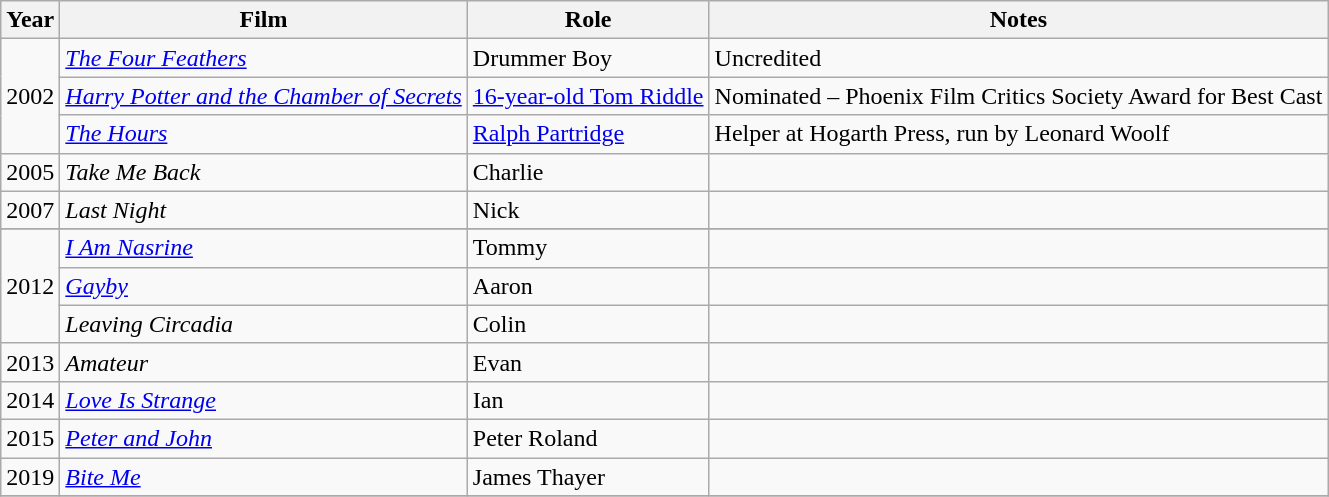<table class="wikitable">
<tr>
<th>Year</th>
<th>Film</th>
<th>Role</th>
<th>Notes</th>
</tr>
<tr>
<td rowspan="3">2002</td>
<td><em><a href='#'>The Four Feathers</a></em></td>
<td>Drummer Boy</td>
<td>Uncredited</td>
</tr>
<tr>
<td><em><a href='#'>Harry Potter and the Chamber of Secrets</a></em></td>
<td><a href='#'>16-year-old Tom Riddle</a></td>
<td>Nominated – Phoenix Film Critics Society Award for Best Cast</td>
</tr>
<tr>
<td><em><a href='#'>The Hours</a></em></td>
<td><a href='#'>Ralph Partridge</a></td>
<td>Helper at Hogarth Press, run by Leonard Woolf</td>
</tr>
<tr>
<td>2005</td>
<td><em>Take Me Back</em></td>
<td>Charlie</td>
<td></td>
</tr>
<tr>
<td>2007</td>
<td><em>Last Night</em></td>
<td>Nick</td>
<td></td>
</tr>
<tr>
</tr>
<tr>
<td rowspan="3">2012</td>
<td><em><a href='#'>I Am Nasrine</a></em></td>
<td>Tommy</td>
<td></td>
</tr>
<tr>
<td><em><a href='#'>Gayby</a></em></td>
<td>Aaron</td>
<td></td>
</tr>
<tr>
<td><em>Leaving Circadia</em></td>
<td>Colin</td>
<td></td>
</tr>
<tr>
<td>2013</td>
<td><em>Amateur</em></td>
<td>Evan</td>
<td></td>
</tr>
<tr>
<td>2014</td>
<td><em><a href='#'>Love Is Strange</a></em></td>
<td>Ian</td>
<td></td>
</tr>
<tr>
<td>2015</td>
<td><em><a href='#'>Peter and John</a></em></td>
<td>Peter Roland</td>
<td></td>
</tr>
<tr>
<td>2019</td>
<td><em><a href='#'>Bite Me</a></em></td>
<td>James Thayer</td>
<td></td>
</tr>
<tr>
</tr>
</table>
